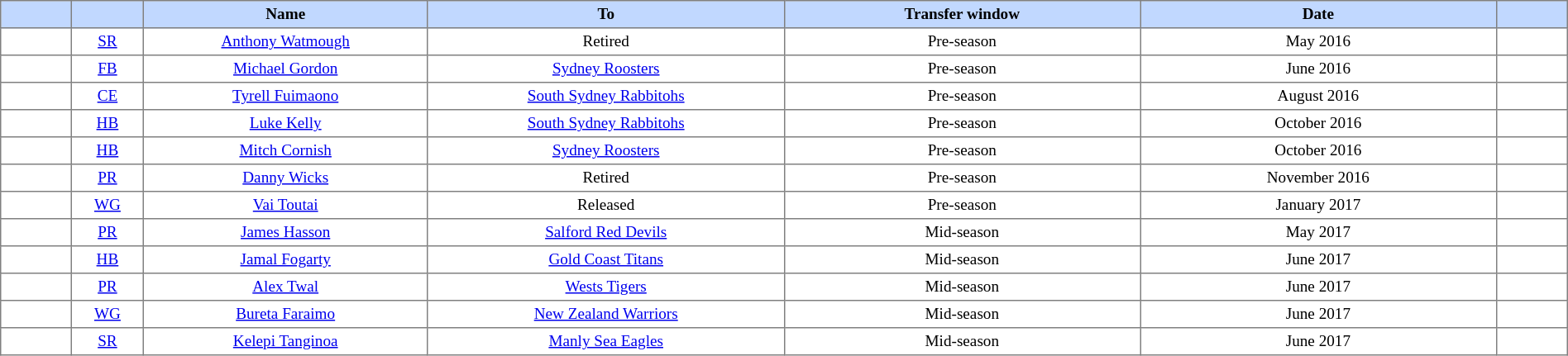<table border="1" cellpadding="3" cellspacing="0" style="border-collapse:collapse; font-size:80%; text-align:center; width:100%;">
<tr>
<th style="background:#c1d8ff; text-align:center; width:4%;"></th>
<th style="background:#c1d8ff; text-align:center; width:4%;"></th>
<th style="background:#c1d8ff; text-align:center; width:16%;">Name</th>
<th style="background:#c1d8ff; text-align:center; width:20%;">To</th>
<th style="background:#c1d8ff; text-align:center; width:20%;">Transfer window</th>
<th style="background:#c1d8ff; text-align:center; width:20%;">Date</th>
<th style="background:#c1d8ff; text-align:center; width:4%;"></th>
</tr>
<tr>
<td style="text-align:center"></td>
<td style="text-align:center"><a href='#'>SR</a></td>
<td><a href='#'>Anthony Watmough</a></td>
<td>Retired</td>
<td>Pre-season</td>
<td>May 2016</td>
<td></td>
</tr>
<tr>
<td style="text-align:center"></td>
<td style="text-align:center"><a href='#'>FB</a></td>
<td><a href='#'>Michael Gordon</a></td>
<td> <a href='#'>Sydney Roosters</a></td>
<td>Pre-season</td>
<td>June 2016</td>
<td></td>
</tr>
<tr>
<td style="text-align:center"></td>
<td style="text-align:center"><a href='#'>CE</a></td>
<td><a href='#'>Tyrell Fuimaono</a></td>
<td> <a href='#'>South Sydney Rabbitohs</a></td>
<td>Pre-season</td>
<td>August 2016</td>
<td></td>
</tr>
<tr>
<td style="text-align:center"></td>
<td style="text-align:center"><a href='#'>HB</a></td>
<td><a href='#'>Luke Kelly</a></td>
<td> <a href='#'>South Sydney Rabbitohs</a></td>
<td>Pre-season</td>
<td>October 2016</td>
<td></td>
</tr>
<tr>
<td style="text-align:center"></td>
<td style="text-align:center"><a href='#'>HB</a></td>
<td><a href='#'>Mitch Cornish</a></td>
<td> <a href='#'>Sydney Roosters</a></td>
<td>Pre-season</td>
<td>October 2016</td>
<td></td>
</tr>
<tr>
<td style="text-align:center"></td>
<td style="text-align:center"><a href='#'>PR</a></td>
<td><a href='#'>Danny Wicks</a></td>
<td>Retired</td>
<td>Pre-season</td>
<td>November 2016</td>
<td style="text-align:center"></td>
</tr>
<tr>
<td style="text-align:center"></td>
<td style="text-align:center"><a href='#'>WG</a></td>
<td><a href='#'>Vai Toutai</a></td>
<td>Released</td>
<td>Pre-season</td>
<td>January 2017</td>
<td></td>
</tr>
<tr>
<td style="text-align:center"></td>
<td style="text-align:center"><a href='#'>PR</a></td>
<td><a href='#'>James Hasson</a></td>
<td> <a href='#'>Salford Red Devils</a></td>
<td>Mid-season</td>
<td>May 2017</td>
<td style="text-align:center"></td>
</tr>
<tr>
<td style="text-align:center"></td>
<td style="text-align:center"><a href='#'>HB</a></td>
<td><a href='#'>Jamal Fogarty</a></td>
<td> <a href='#'>Gold Coast Titans</a></td>
<td>Mid-season</td>
<td>June 2017</td>
<td></td>
</tr>
<tr>
<td style="text-align:center"></td>
<td style="text-align:center"><a href='#'>PR</a></td>
<td><a href='#'>Alex Twal</a></td>
<td> <a href='#'>Wests Tigers</a></td>
<td>Mid-season</td>
<td>June 2017</td>
<td></td>
</tr>
<tr>
<td style="text-align:center"></td>
<td style="text-align:center"><a href='#'>WG</a></td>
<td><a href='#'>Bureta Faraimo</a></td>
<td> <a href='#'>New Zealand Warriors</a></td>
<td>Mid-season</td>
<td>June 2017</td>
<td></td>
</tr>
<tr>
<td style="text-align:center"></td>
<td style="text-align:center"><a href='#'>SR</a></td>
<td><a href='#'>Kelepi Tanginoa</a></td>
<td> <a href='#'>Manly Sea Eagles</a></td>
<td>Mid-season</td>
<td>June 2017</td>
<td></td>
</tr>
</table>
